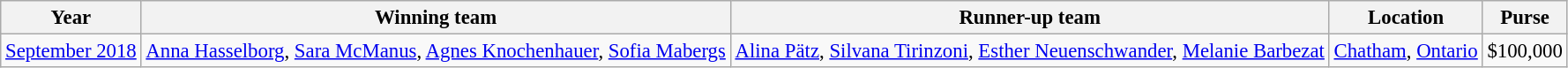<table class="wikitable" style="font-size:95%;">
<tr>
<th>Year</th>
<th>Winning team</th>
<th>Runner-up team</th>
<th>Location</th>
<th>Purse</th>
</tr>
<tr>
<td><a href='#'>September 2018</a></td>
<td> <a href='#'>Anna Hasselborg</a>, <a href='#'>Sara McManus</a>, <a href='#'>Agnes Knochenhauer</a>, <a href='#'>Sofia Mabergs</a></td>
<td> <a href='#'>Alina Pätz</a>, <a href='#'>Silvana Tirinzoni</a>, <a href='#'>Esther Neuenschwander</a>, <a href='#'>Melanie Barbezat</a></td>
<td><a href='#'>Chatham</a>, <a href='#'>Ontario</a></td>
<td>$100,000</td>
</tr>
</table>
